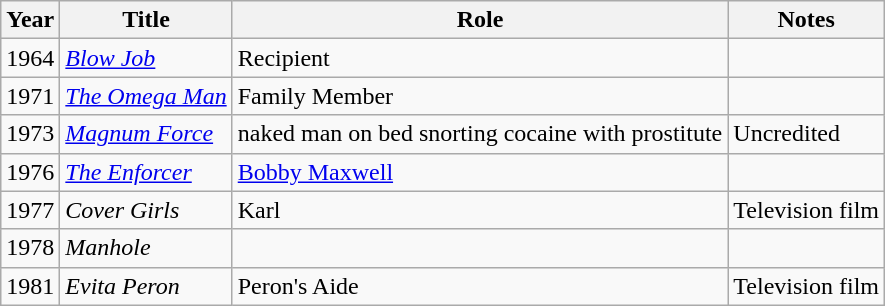<table class="wikitable">
<tr>
<th>Year</th>
<th>Title</th>
<th>Role</th>
<th>Notes</th>
</tr>
<tr>
<td>1964</td>
<td><em><a href='#'>Blow Job</a></em></td>
<td>Recipient</td>
<td></td>
</tr>
<tr>
<td>1971</td>
<td><em><a href='#'>The Omega Man</a></em></td>
<td>Family Member</td>
<td></td>
</tr>
<tr>
<td>1973</td>
<td><em><a href='#'>Magnum Force</a></em></td>
<td>naked man on bed snorting cocaine with prostitute</td>
<td>Uncredited</td>
</tr>
<tr>
<td>1976</td>
<td><em><a href='#'>The Enforcer</a></em></td>
<td><a href='#'>Bobby Maxwell</a></td>
<td></td>
</tr>
<tr>
<td>1977</td>
<td><em>Cover Girls</em></td>
<td>Karl</td>
<td>Television film</td>
</tr>
<tr>
<td>1978</td>
<td><em>Manhole</em></td>
<td></td>
<td></td>
</tr>
<tr>
<td>1981</td>
<td><em>Evita Peron</em></td>
<td>Peron's Aide</td>
<td>Television film</td>
</tr>
</table>
